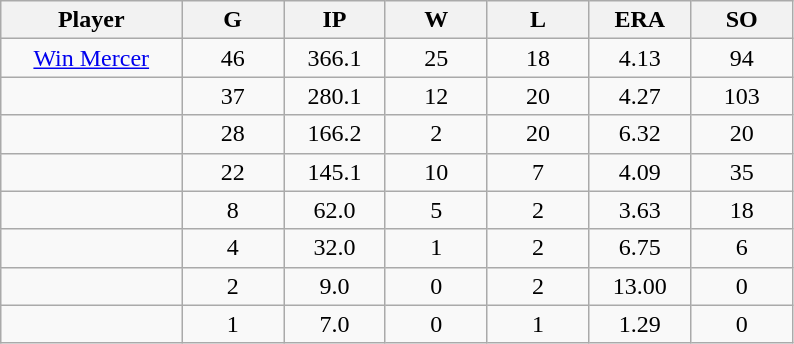<table class="wikitable sortable">
<tr>
<th bgcolor="#DDDDFF" width="16%">Player</th>
<th bgcolor="#DDDDFF" width="9%">G</th>
<th bgcolor="#DDDDFF" width="9%">IP</th>
<th bgcolor="#DDDDFF" width="9%">W</th>
<th bgcolor="#DDDDFF" width="9%">L</th>
<th bgcolor="#DDDDFF" width="9%">ERA</th>
<th bgcolor="#DDDDFF" width="9%">SO</th>
</tr>
<tr align="center">
<td><a href='#'>Win Mercer</a></td>
<td>46</td>
<td>366.1</td>
<td>25</td>
<td>18</td>
<td>4.13</td>
<td>94</td>
</tr>
<tr align=center>
<td></td>
<td>37</td>
<td>280.1</td>
<td>12</td>
<td>20</td>
<td>4.27</td>
<td>103</td>
</tr>
<tr align="center">
<td></td>
<td>28</td>
<td>166.2</td>
<td>2</td>
<td>20</td>
<td>6.32</td>
<td>20</td>
</tr>
<tr align="center">
<td></td>
<td>22</td>
<td>145.1</td>
<td>10</td>
<td>7</td>
<td>4.09</td>
<td>35</td>
</tr>
<tr align="center">
<td></td>
<td>8</td>
<td>62.0</td>
<td>5</td>
<td>2</td>
<td>3.63</td>
<td>18</td>
</tr>
<tr align="center">
<td></td>
<td>4</td>
<td>32.0</td>
<td>1</td>
<td>2</td>
<td>6.75</td>
<td>6</td>
</tr>
<tr align="center">
<td></td>
<td>2</td>
<td>9.0</td>
<td>0</td>
<td>2</td>
<td>13.00</td>
<td>0</td>
</tr>
<tr align="center">
<td></td>
<td>1</td>
<td>7.0</td>
<td>0</td>
<td>1</td>
<td>1.29</td>
<td>0</td>
</tr>
</table>
